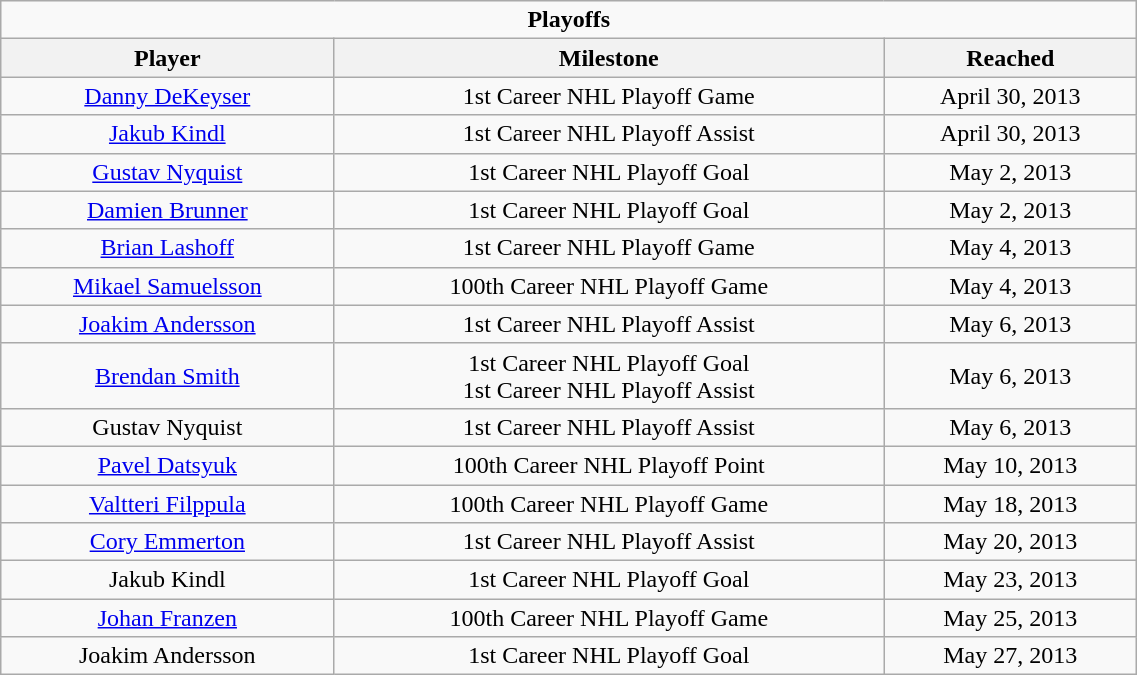<table class="wikitable" style="width:60%; text-align:center;">
<tr>
<td colspan="10" style="text-align:center;"><strong>Playoffs</strong></td>
</tr>
<tr>
<th>Player</th>
<th>Milestone</th>
<th>Reached</th>
</tr>
<tr>
<td><a href='#'>Danny DeKeyser</a></td>
<td>1st Career NHL Playoff Game</td>
<td>April 30, 2013</td>
</tr>
<tr>
<td><a href='#'>Jakub Kindl</a></td>
<td>1st Career NHL Playoff Assist</td>
<td>April 30, 2013</td>
</tr>
<tr>
<td><a href='#'>Gustav Nyquist</a></td>
<td>1st Career NHL Playoff Goal</td>
<td>May 2, 2013</td>
</tr>
<tr>
<td><a href='#'>Damien Brunner</a></td>
<td>1st Career NHL Playoff Goal</td>
<td>May 2, 2013</td>
</tr>
<tr>
<td><a href='#'>Brian Lashoff</a></td>
<td>1st Career NHL Playoff Game</td>
<td>May 4, 2013</td>
</tr>
<tr>
<td><a href='#'>Mikael Samuelsson</a></td>
<td>100th Career NHL Playoff Game</td>
<td>May 4, 2013</td>
</tr>
<tr>
<td><a href='#'>Joakim Andersson</a></td>
<td>1st Career NHL Playoff Assist</td>
<td>May 6, 2013</td>
</tr>
<tr>
<td><a href='#'>Brendan Smith</a></td>
<td>1st Career NHL Playoff Goal<br>1st Career NHL Playoff Assist</td>
<td>May 6, 2013</td>
</tr>
<tr>
<td>Gustav Nyquist</td>
<td>1st Career NHL Playoff Assist</td>
<td>May 6, 2013</td>
</tr>
<tr>
<td><a href='#'>Pavel Datsyuk</a></td>
<td>100th Career NHL Playoff Point</td>
<td>May 10, 2013</td>
</tr>
<tr>
<td><a href='#'>Valtteri Filppula</a></td>
<td>100th Career NHL Playoff Game</td>
<td>May 18, 2013</td>
</tr>
<tr>
<td><a href='#'>Cory Emmerton</a></td>
<td>1st Career NHL Playoff Assist</td>
<td>May 20, 2013</td>
</tr>
<tr>
<td>Jakub Kindl</td>
<td>1st Career NHL Playoff Goal</td>
<td>May 23, 2013</td>
</tr>
<tr>
<td><a href='#'>Johan Franzen</a></td>
<td>100th Career NHL Playoff Game</td>
<td>May 25, 2013</td>
</tr>
<tr>
<td>Joakim Andersson</td>
<td>1st Career NHL Playoff Goal</td>
<td>May 27, 2013</td>
</tr>
</table>
